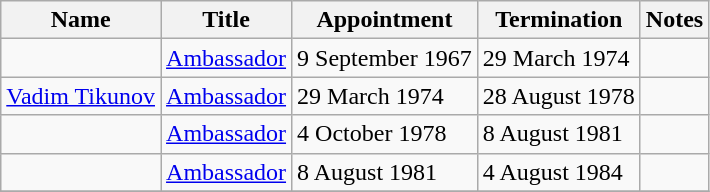<table class="wikitable">
<tr valign="middle">
<th>Name</th>
<th>Title</th>
<th>Appointment</th>
<th>Termination</th>
<th>Notes</th>
</tr>
<tr>
<td></td>
<td><a href='#'>Ambassador</a></td>
<td>9 September 1967</td>
<td>29 March 1974</td>
<td></td>
</tr>
<tr>
<td><a href='#'>Vadim Tikunov</a></td>
<td><a href='#'>Ambassador</a></td>
<td>29 March 1974</td>
<td>28 August 1978</td>
<td></td>
</tr>
<tr>
<td></td>
<td><a href='#'>Ambassador</a></td>
<td>4 October 1978</td>
<td>8 August 1981</td>
<td></td>
</tr>
<tr>
<td></td>
<td><a href='#'>Ambassador</a></td>
<td>8 August 1981</td>
<td>4 August 1984</td>
<td></td>
</tr>
<tr>
</tr>
</table>
